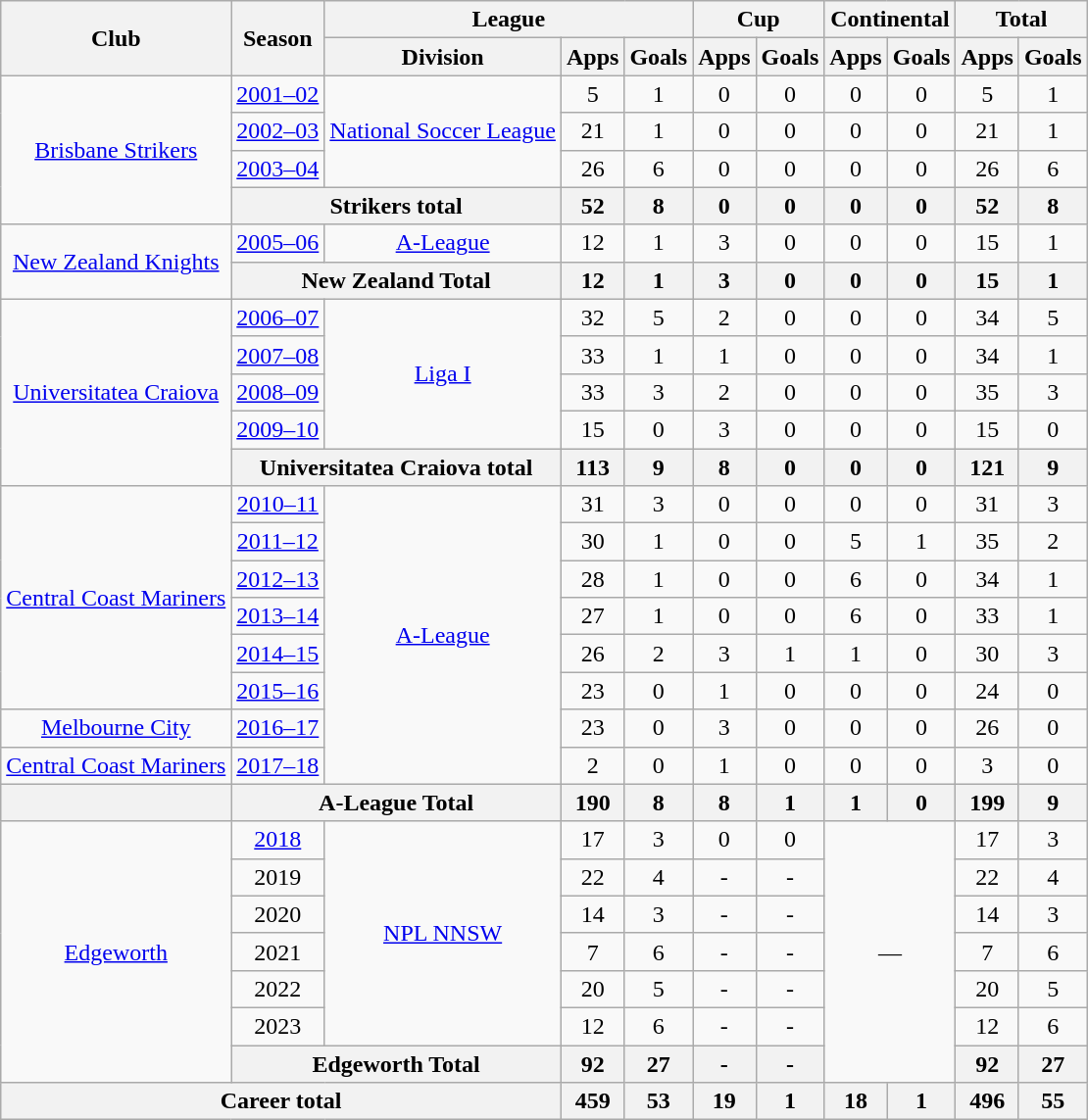<table class="wikitable" style="text-align: center;">
<tr>
<th rowspan="2">Club</th>
<th rowspan="2">Season</th>
<th colspan="3">League</th>
<th colspan="2">Cup</th>
<th colspan="2">Continental</th>
<th colspan="2">Total</th>
</tr>
<tr>
<th>Division</th>
<th>Apps</th>
<th>Goals</th>
<th>Apps</th>
<th>Goals</th>
<th>Apps</th>
<th>Goals</th>
<th>Apps</th>
<th>Goals</th>
</tr>
<tr>
<td rowspan="4" valign="center"><a href='#'>Brisbane Strikers</a></td>
<td><a href='#'>2001–02</a></td>
<td rowspan=3><a href='#'>National Soccer League</a></td>
<td>5</td>
<td>1</td>
<td>0</td>
<td>0</td>
<td>0</td>
<td>0</td>
<td>5</td>
<td>1</td>
</tr>
<tr>
<td><a href='#'>2002–03</a></td>
<td>21</td>
<td>1</td>
<td>0</td>
<td>0</td>
<td>0</td>
<td>0</td>
<td>21</td>
<td>1</td>
</tr>
<tr>
<td><a href='#'>2003–04</a></td>
<td>26</td>
<td>6</td>
<td>0</td>
<td>0</td>
<td>0</td>
<td>0</td>
<td>26</td>
<td>6</td>
</tr>
<tr>
<th colspan=2>Strikers total</th>
<th>52</th>
<th>8</th>
<th>0</th>
<th>0</th>
<th>0</th>
<th>0</th>
<th>52</th>
<th>8</th>
</tr>
<tr>
<td rowspan="2"><a href='#'>New Zealand Knights</a></td>
<td><a href='#'>2005–06</a></td>
<td><a href='#'>A-League</a></td>
<td>12</td>
<td>1</td>
<td>3</td>
<td>0</td>
<td>0</td>
<td>0</td>
<td>15</td>
<td>1</td>
</tr>
<tr>
<th colspan="2">New Zealand Total</th>
<th>12</th>
<th>1</th>
<th>3</th>
<th>0</th>
<th>0</th>
<th>0</th>
<th>15</th>
<th>1</th>
</tr>
<tr>
<td rowspan=5><a href='#'>Universitatea Craiova</a></td>
<td><a href='#'>2006–07</a></td>
<td rowspan=4><a href='#'>Liga I</a></td>
<td>32</td>
<td>5</td>
<td>2</td>
<td>0</td>
<td>0</td>
<td>0</td>
<td>34</td>
<td>5</td>
</tr>
<tr>
<td><a href='#'>2007–08</a></td>
<td>33</td>
<td>1</td>
<td>1</td>
<td>0</td>
<td>0</td>
<td>0</td>
<td>34</td>
<td>1</td>
</tr>
<tr>
<td><a href='#'>2008–09</a></td>
<td>33</td>
<td>3</td>
<td>2</td>
<td>0</td>
<td>0</td>
<td>0</td>
<td>35</td>
<td>3</td>
</tr>
<tr>
<td><a href='#'>2009–10</a></td>
<td>15</td>
<td>0</td>
<td>3</td>
<td>0</td>
<td>0</td>
<td>0</td>
<td>15</td>
<td>0</td>
</tr>
<tr>
<th colspan=2>Universitatea Craiova total</th>
<th>113</th>
<th>9</th>
<th>8</th>
<th>0</th>
<th>0</th>
<th>0</th>
<th>121</th>
<th>9</th>
</tr>
<tr>
<td rowspan="6"><a href='#'>Central Coast Mariners</a></td>
<td><a href='#'>2010–11</a></td>
<td rowspan="8"><a href='#'>A-League</a></td>
<td>31</td>
<td>3</td>
<td>0</td>
<td>0</td>
<td>0</td>
<td>0</td>
<td>31</td>
<td>3</td>
</tr>
<tr>
<td><a href='#'>2011–12</a></td>
<td>30</td>
<td>1</td>
<td>0</td>
<td>0</td>
<td>5</td>
<td>1</td>
<td>35</td>
<td>2</td>
</tr>
<tr>
<td><a href='#'>2012–13</a></td>
<td>28</td>
<td>1</td>
<td>0</td>
<td>0</td>
<td>6</td>
<td>0</td>
<td>34</td>
<td>1</td>
</tr>
<tr>
<td><a href='#'>2013–14</a></td>
<td>27</td>
<td>1</td>
<td>0</td>
<td>0</td>
<td>6</td>
<td>0</td>
<td>33</td>
<td>1</td>
</tr>
<tr>
<td><a href='#'>2014–15</a></td>
<td>26</td>
<td>2</td>
<td>3</td>
<td>1</td>
<td>1</td>
<td>0</td>
<td>30</td>
<td>3</td>
</tr>
<tr>
<td><a href='#'>2015–16</a></td>
<td>23</td>
<td>0</td>
<td>1</td>
<td>0</td>
<td>0</td>
<td>0</td>
<td>24</td>
<td>0</td>
</tr>
<tr>
<td><a href='#'>Melbourne City</a></td>
<td><a href='#'>2016–17</a></td>
<td>23</td>
<td>0</td>
<td>3</td>
<td>0</td>
<td>0</td>
<td>0</td>
<td>26</td>
<td>0</td>
</tr>
<tr>
<td><a href='#'>Central Coast Mariners</a></td>
<td><a href='#'>2017–18</a></td>
<td>2</td>
<td>0</td>
<td>1</td>
<td>0</td>
<td>0</td>
<td>0</td>
<td>3</td>
<td>0</td>
</tr>
<tr>
<th></th>
<th colspan="2">A-League Total</th>
<th>190</th>
<th>8</th>
<th>8</th>
<th>1</th>
<th>1</th>
<th>0</th>
<th>199</th>
<th>9</th>
</tr>
<tr>
<td rowspan="7"><a href='#'>Edgeworth</a></td>
<td><a href='#'>2018</a></td>
<td rowspan="6"><a href='#'>NPL NNSW</a></td>
<td>17</td>
<td>3</td>
<td>0</td>
<td>0</td>
<td colspan="2" rowspan="7">—</td>
<td>17</td>
<td>3</td>
</tr>
<tr>
<td>2019</td>
<td>22</td>
<td>4</td>
<td>-</td>
<td>-</td>
<td>22</td>
<td>4</td>
</tr>
<tr>
<td>2020</td>
<td>14</td>
<td>3</td>
<td>-</td>
<td>-</td>
<td>14</td>
<td>3</td>
</tr>
<tr>
<td>2021</td>
<td>7</td>
<td>6</td>
<td>-</td>
<td>-</td>
<td>7</td>
<td>6</td>
</tr>
<tr>
<td>2022</td>
<td>20</td>
<td>5</td>
<td>-</td>
<td>-</td>
<td>20</td>
<td>5</td>
</tr>
<tr>
<td>2023</td>
<td>12</td>
<td>6</td>
<td>-</td>
<td>-</td>
<td>12</td>
<td>6</td>
</tr>
<tr>
<th colspan="2">Edgeworth Total</th>
<th>92</th>
<th>27</th>
<th>-</th>
<th>-</th>
<th>92</th>
<th>27</th>
</tr>
<tr>
<th colspan="3">Career total</th>
<th>459</th>
<th>53</th>
<th>19</th>
<th>1</th>
<th>18</th>
<th>1</th>
<th>496</th>
<th>55</th>
</tr>
</table>
